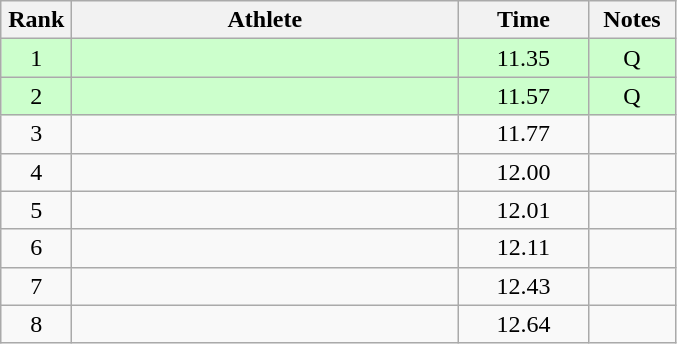<table class="wikitable" style="text-align:center">
<tr>
<th width=40>Rank</th>
<th width=250>Athlete</th>
<th width=80>Time</th>
<th width=50>Notes</th>
</tr>
<tr bgcolor=ccffcc>
<td>1</td>
<td align=left></td>
<td>11.35</td>
<td>Q</td>
</tr>
<tr bgcolor=ccffcc>
<td>2</td>
<td align=left></td>
<td>11.57</td>
<td>Q</td>
</tr>
<tr>
<td>3</td>
<td align=left></td>
<td>11.77</td>
<td></td>
</tr>
<tr>
<td>4</td>
<td align=left></td>
<td>12.00</td>
<td></td>
</tr>
<tr>
<td>5</td>
<td align=left></td>
<td>12.01</td>
<td></td>
</tr>
<tr>
<td>6</td>
<td align=left></td>
<td>12.11</td>
<td></td>
</tr>
<tr>
<td>7</td>
<td align=left></td>
<td>12.43</td>
<td></td>
</tr>
<tr>
<td>8</td>
<td align=left></td>
<td>12.64</td>
<td></td>
</tr>
</table>
